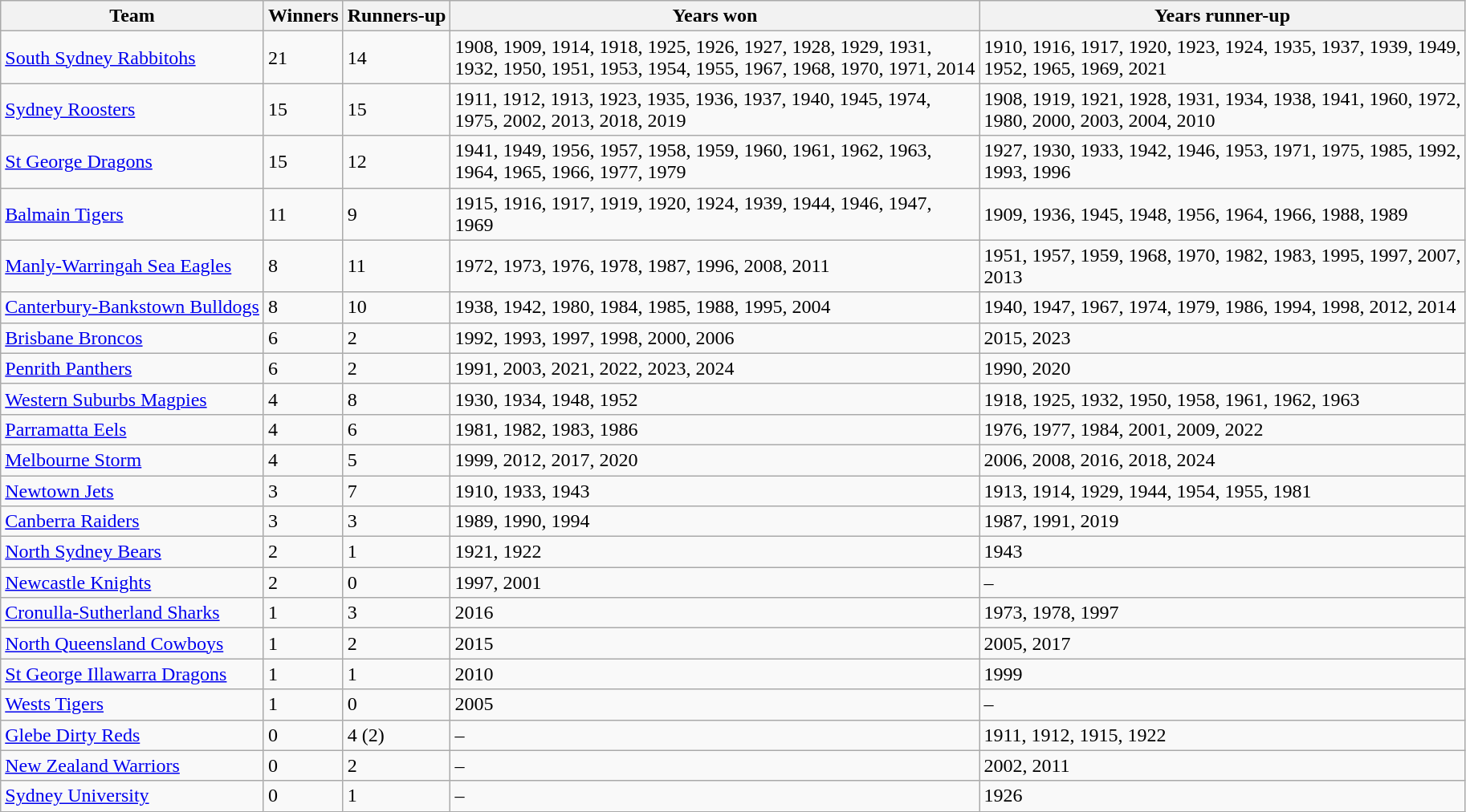<table class="wikitable sortable">
<tr>
<th>Team</th>
<th>Winners</th>
<th>Runners-up</th>
<th>Years won</th>
<th>Years runner-up</th>
</tr>
<tr>
<td> <a href='#'>South Sydney Rabbitohs</a></td>
<td>21</td>
<td>14</td>
<td>1908, 1909, 1914, 1918, 1925, 1926, 1927, 1928, 1929, 1931,<br>1932, 1950, 1951, 1953, 1954, 1955, 1967, 1968, 1970, 1971,
2014</td>
<td>1910, 1916, 1917, 1920, 1923, 1924, 1935, 1937, 1939, 1949,<br>1952, 1965, 1969, 2021</td>
</tr>
<tr>
<td> <a href='#'>Sydney Roosters</a></td>
<td>15</td>
<td>15</td>
<td>1911, 1912, 1913, 1923, 1935, 1936, 1937, 1940, 1945, 1974,<br>1975, 2002, 2013, 2018, 2019</td>
<td>1908, 1919, 1921, 1928, 1931, 1934, 1938, 1941, 1960, 1972,<br>1980, 2000, 2003, 2004, 2010</td>
</tr>
<tr>
<td> <a href='#'>St George Dragons</a></td>
<td>15</td>
<td>12</td>
<td>1941, 1949, 1956, 1957, 1958, 1959, 1960, 1961, 1962, 1963,<br>1964, 1965, 1966, 1977, 1979</td>
<td>1927, 1930, 1933, 1942, 1946, 1953, 1971, 1975, 1985, 1992,<br>1993, 1996</td>
</tr>
<tr>
<td> <a href='#'>Balmain Tigers</a></td>
<td>11</td>
<td>9</td>
<td>1915, 1916, 1917, 1919, 1920, 1924, 1939, 1944, 1946, 1947,<br>1969</td>
<td>1909, 1936, 1945, 1948, 1956, 1964, 1966, 1988, 1989</td>
</tr>
<tr>
<td> <a href='#'>Manly-Warringah Sea Eagles</a></td>
<td>8</td>
<td>11</td>
<td>1972, 1973, 1976, 1978, 1987, 1996, 2008, 2011</td>
<td>1951, 1957, 1959, 1968, 1970, 1982, 1983, 1995, 1997, 2007,<br>2013</td>
</tr>
<tr>
<td> <a href='#'>Canterbury-Bankstown Bulldogs</a></td>
<td>8</td>
<td>10</td>
<td>1938, 1942, 1980, 1984, 1985, 1988, 1995, 2004</td>
<td>1940, 1947, 1967, 1974, 1979, 1986, 1994, 1998, 2012, 2014</td>
</tr>
<tr>
<td> <a href='#'>Brisbane Broncos</a></td>
<td>6</td>
<td>2</td>
<td>1992, 1993, 1997, 1998, 2000, 2006</td>
<td>2015, 2023</td>
</tr>
<tr>
<td> <a href='#'>Penrith Panthers</a></td>
<td>6</td>
<td>2</td>
<td>1991, 2003, 2021, 2022, 2023, 2024</td>
<td>1990, 2020</td>
</tr>
<tr>
<td> <a href='#'>Western Suburbs Magpies</a></td>
<td>4</td>
<td>8</td>
<td>1930, 1934, 1948, 1952</td>
<td>1918, 1925, 1932, 1950, 1958, 1961, 1962, 1963</td>
</tr>
<tr>
<td> <a href='#'>Parramatta Eels</a></td>
<td>4</td>
<td>6</td>
<td>1981, 1982, 1983, 1986</td>
<td>1976, 1977, 1984, 2001, 2009, 2022</td>
</tr>
<tr>
<td> <a href='#'>Melbourne Storm</a></td>
<td>4</td>
<td>5</td>
<td>1999, 2012, 2017, 2020</td>
<td>2006, 2008, 2016, 2018, 2024</td>
</tr>
<tr>
<td> <a href='#'>Newtown Jets</a></td>
<td>3</td>
<td>7</td>
<td>1910, 1933, 1943</td>
<td>1913, 1914, 1929, 1944, 1954, 1955, 1981</td>
</tr>
<tr>
<td> <a href='#'>Canberra Raiders</a></td>
<td>3</td>
<td>3</td>
<td>1989, 1990, 1994</td>
<td>1987, 1991, 2019</td>
</tr>
<tr>
<td> <a href='#'>North Sydney Bears</a></td>
<td>2</td>
<td>1</td>
<td>1921, 1922</td>
<td>1943</td>
</tr>
<tr>
<td> <a href='#'>Newcastle Knights</a></td>
<td>2</td>
<td>0</td>
<td>1997, 2001</td>
<td>–</td>
</tr>
<tr>
<td> <a href='#'>Cronulla-Sutherland Sharks</a></td>
<td>1</td>
<td>3</td>
<td>2016</td>
<td>1973, 1978, 1997</td>
</tr>
<tr>
<td> <a href='#'>North Queensland Cowboys</a></td>
<td>1</td>
<td>2</td>
<td>2015</td>
<td>2005, 2017</td>
</tr>
<tr>
<td> <a href='#'>St George Illawarra Dragons</a></td>
<td>1</td>
<td>1</td>
<td>2010</td>
<td>1999</td>
</tr>
<tr>
<td> <a href='#'>Wests Tigers</a></td>
<td>1</td>
<td>0</td>
<td>2005</td>
<td>–</td>
</tr>
<tr>
<td> <a href='#'>Glebe Dirty Reds</a></td>
<td>0</td>
<td>4 (2)</td>
<td>–</td>
<td>1911, 1912, 1915, 1922</td>
</tr>
<tr>
<td> <a href='#'>New Zealand Warriors</a></td>
<td>0</td>
<td>2</td>
<td>–</td>
<td>2002, 2011</td>
</tr>
<tr>
<td> <a href='#'>Sydney University</a></td>
<td>0</td>
<td>1</td>
<td>–</td>
<td>1926</td>
</tr>
</table>
